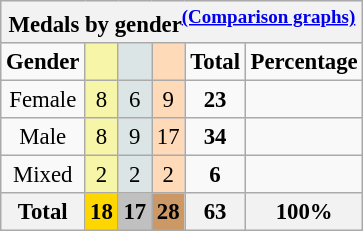<table class="wikitable" style="font-size:95%">
<tr style="background:#efefef;">
<th colspan=6>Medals by gender<sup><a href='#'>(Comparison graphs)</a></sup></th>
</tr>
<tr style="text-align:center;">
<td><strong>Gender</strong></td>
<td style="background:#F7F6A8;"></td>
<td style="background:#DCE5E5;"></td>
<td style="background:#FFDAB9;"></td>
<td><strong>Total</strong></td>
<td><strong>Percentage</strong></td>
</tr>
<tr align=center>
<td>Female</td>
<td style="background:#F7F6A8;">8</td>
<td style="background:#DCE5E5;">6</td>
<td style="background:#FFDAB9;">9</td>
<td><strong>23</strong></td>
<td></td>
</tr>
<tr align=center>
<td>Male</td>
<td style="background:#F7F6A8;">8</td>
<td style="background:#DCE5E5;">9</td>
<td style="background:#FFDAB9;">17</td>
<td><strong>34</strong></td>
<td></td>
</tr>
<tr align=center>
<td>Mixed</td>
<td style="background:#F7F6A8;">2</td>
<td style="background:#DCE5E5;">2</td>
<td style="background:#FFDAB9;">2</td>
<td><strong>6</strong></td>
<td></td>
</tr>
<tr align=center>
<th>Total</th>
<th style="background:gold;">18</th>
<th style="background:silver;">17</th>
<th style="background:#c96;">28</th>
<th>63</th>
<th>100%</th>
</tr>
</table>
